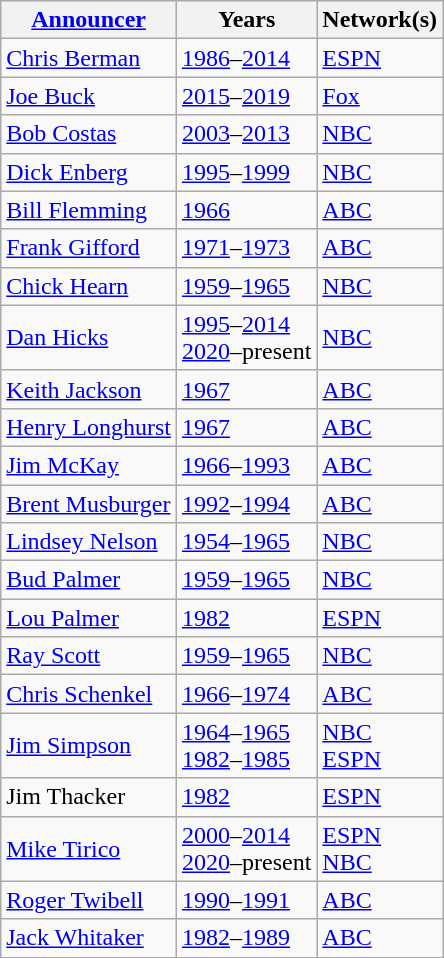<table class="wikitable">
<tr>
<th><a href='#'>Announcer</a></th>
<th>Years</th>
<th>Network(s)</th>
</tr>
<tr>
<td><a href='#'>Chris Berman</a></td>
<td><a href='#'>1986</a>–<a href='#'>2014</a></td>
<td><a href='#'>ESPN</a></td>
</tr>
<tr>
<td><a href='#'>Joe Buck</a></td>
<td><a href='#'>2015</a>–<a href='#'>2019</a></td>
<td><a href='#'>Fox</a></td>
</tr>
<tr>
<td><a href='#'>Bob Costas</a></td>
<td><a href='#'>2003</a>–<a href='#'>2013</a></td>
<td><a href='#'>NBC</a></td>
</tr>
<tr>
<td><a href='#'>Dick Enberg</a></td>
<td><a href='#'>1995</a>–<a href='#'>1999</a></td>
<td><a href='#'>NBC</a></td>
</tr>
<tr>
<td><a href='#'>Bill Flemming</a></td>
<td><a href='#'>1966</a></td>
<td><a href='#'>ABC</a></td>
</tr>
<tr>
<td><a href='#'>Frank Gifford</a></td>
<td><a href='#'>1971</a>–<a href='#'>1973</a></td>
<td><a href='#'>ABC</a></td>
</tr>
<tr>
<td><a href='#'>Chick Hearn</a></td>
<td><a href='#'>1959</a>–<a href='#'>1965</a></td>
<td><a href='#'>NBC</a></td>
</tr>
<tr>
<td><a href='#'>Dan Hicks</a></td>
<td><a href='#'>1995</a>–<a href='#'>2014</a><br><a href='#'>2020</a>–present</td>
<td><a href='#'>NBC</a></td>
</tr>
<tr>
<td><a href='#'>Keith Jackson</a></td>
<td><a href='#'>1967</a></td>
<td><a href='#'>ABC</a></td>
</tr>
<tr>
<td><a href='#'>Henry Longhurst</a></td>
<td><a href='#'>1967</a></td>
<td><a href='#'>ABC</a></td>
</tr>
<tr>
<td><a href='#'>Jim McKay</a></td>
<td><a href='#'>1966</a>–<a href='#'>1993</a></td>
<td><a href='#'>ABC</a></td>
</tr>
<tr>
<td><a href='#'>Brent Musburger</a></td>
<td><a href='#'>1992</a>–<a href='#'>1994</a></td>
<td><a href='#'>ABC</a></td>
</tr>
<tr>
<td><a href='#'>Lindsey Nelson</a></td>
<td><a href='#'>1954</a>–<a href='#'>1965</a></td>
<td><a href='#'>NBC</a></td>
</tr>
<tr>
<td><a href='#'>Bud Palmer</a></td>
<td><a href='#'>1959</a>–<a href='#'>1965</a></td>
<td><a href='#'>NBC</a></td>
</tr>
<tr>
<td><a href='#'>Lou Palmer</a></td>
<td><a href='#'>1982</a></td>
<td><a href='#'>ESPN</a></td>
</tr>
<tr>
<td><a href='#'>Ray Scott</a></td>
<td><a href='#'>1959</a>–<a href='#'>1965</a></td>
<td><a href='#'>NBC</a></td>
</tr>
<tr>
<td><a href='#'>Chris Schenkel</a></td>
<td><a href='#'>1966</a>–<a href='#'>1974</a></td>
<td><a href='#'>ABC</a></td>
</tr>
<tr>
<td><a href='#'>Jim Simpson</a></td>
<td><a href='#'>1964</a>–<a href='#'>1965</a><br><a href='#'>1982</a>–<a href='#'>1985</a></td>
<td><a href='#'>NBC</a><br><a href='#'>ESPN</a></td>
</tr>
<tr>
<td>Jim Thacker</td>
<td><a href='#'>1982</a></td>
<td><a href='#'>ESPN</a></td>
</tr>
<tr>
<td><a href='#'>Mike Tirico</a></td>
<td><a href='#'>2000</a>–<a href='#'>2014</a><br><a href='#'>2020</a>–present</td>
<td><a href='#'>ESPN</a><br><a href='#'>NBC</a></td>
</tr>
<tr>
<td><a href='#'>Roger Twibell</a></td>
<td><a href='#'>1990</a>–<a href='#'>1991</a></td>
<td><a href='#'>ABC</a></td>
</tr>
<tr>
<td><a href='#'>Jack Whitaker</a></td>
<td><a href='#'>1982</a>–<a href='#'>1989</a></td>
<td><a href='#'>ABC</a></td>
</tr>
</table>
